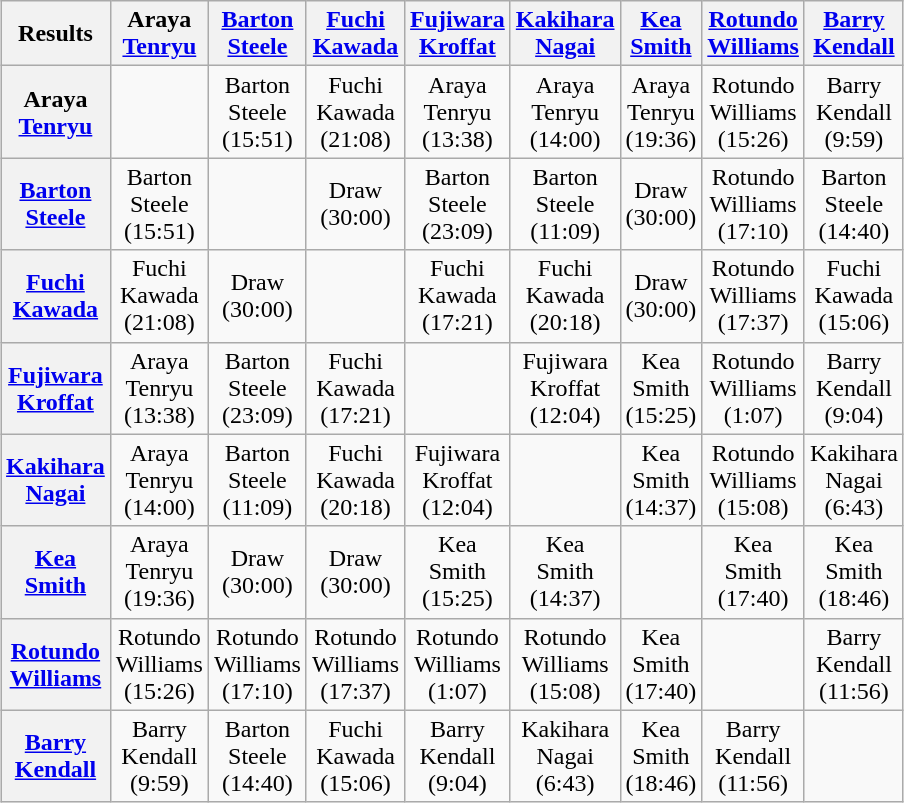<table class="wikitable" style="text-align:center; margin: 1em auto 1em auto">
<tr>
<th>Results</th>
<th>Araya<br><a href='#'>Tenryu</a></th>
<th><a href='#'>Barton</a><br><a href='#'>Steele</a></th>
<th><a href='#'>Fuchi</a><br><a href='#'>Kawada</a></th>
<th><a href='#'>Fujiwara</a><br><a href='#'>Kroffat</a></th>
<th><a href='#'>Kakihara</a><br><a href='#'>Nagai</a></th>
<th><a href='#'>Kea</a><br><a href='#'>Smith</a></th>
<th><a href='#'>Rotundo</a><br><a href='#'>Williams</a></th>
<th><a href='#'>Barry</a><br><a href='#'>Kendall</a></th>
</tr>
<tr>
<th>Araya<br><a href='#'>Tenryu</a></th>
<td></td>
<td>Barton<br>Steele<br>(15:51)</td>
<td>Fuchi<br>Kawada<br>(21:08)</td>
<td>Araya<br>Tenryu<br>(13:38)</td>
<td>Araya<br>Tenryu<br>(14:00)</td>
<td>Araya<br>Tenryu<br>(19:36)</td>
<td>Rotundo<br>Williams<br>(15:26)</td>
<td>Barry<br>Kendall<br>(9:59)</td>
</tr>
<tr>
<th><a href='#'>Barton</a><br><a href='#'>Steele</a></th>
<td>Barton<br>Steele<br>(15:51)</td>
<td></td>
<td>Draw<br>(30:00)</td>
<td>Barton<br>Steele<br>(23:09)</td>
<td>Barton<br>Steele<br>(11:09)</td>
<td>Draw<br>(30:00)</td>
<td>Rotundo<br>Williams<br>(17:10)</td>
<td>Barton<br>Steele<br>(14:40)</td>
</tr>
<tr>
<th><a href='#'>Fuchi</a><br><a href='#'>Kawada</a></th>
<td>Fuchi<br>Kawada<br>(21:08)</td>
<td>Draw<br>(30:00)</td>
<td></td>
<td>Fuchi<br>Kawada<br>(17:21)</td>
<td>Fuchi<br>Kawada<br>(20:18)</td>
<td>Draw<br>(30:00)</td>
<td>Rotundo<br>Williams<br>(17:37)</td>
<td>Fuchi<br>Kawada<br>(15:06)</td>
</tr>
<tr>
<th><a href='#'>Fujiwara</a><br><a href='#'>Kroffat</a></th>
<td>Araya<br>Tenryu<br>(13:38)</td>
<td>Barton<br>Steele<br>(23:09)</td>
<td>Fuchi<br>Kawada<br>(17:21)</td>
<td></td>
<td>Fujiwara<br>Kroffat<br>(12:04)</td>
<td>Kea<br>Smith<br>(15:25)</td>
<td>Rotundo<br>Williams<br>(1:07)</td>
<td>Barry<br>Kendall<br>(9:04)</td>
</tr>
<tr>
<th><a href='#'>Kakihara</a><br><a href='#'>Nagai</a></th>
<td>Araya<br>Tenryu<br>(14:00)</td>
<td>Barton<br>Steele<br>(11:09)</td>
<td>Fuchi<br>Kawada<br>(20:18)</td>
<td>Fujiwara<br>Kroffat<br>(12:04)</td>
<td></td>
<td>Kea<br>Smith<br>(14:37)</td>
<td>Rotundo<br>Williams<br>(15:08)</td>
<td>Kakihara<br>Nagai<br>(6:43)</td>
</tr>
<tr>
<th><a href='#'>Kea</a><br><a href='#'>Smith</a></th>
<td>Araya<br>Tenryu<br>(19:36)</td>
<td>Draw<br>(30:00)</td>
<td>Draw<br>(30:00)</td>
<td>Kea<br>Smith<br>(15:25)</td>
<td>Kea<br>Smith<br>(14:37)</td>
<td></td>
<td>Kea<br>Smith<br>(17:40)</td>
<td>Kea<br>Smith<br>(18:46)</td>
</tr>
<tr>
<th><a href='#'>Rotundo</a><br><a href='#'>Williams</a></th>
<td>Rotundo<br>Williams<br>(15:26)</td>
<td>Rotundo<br>Williams<br>(17:10)</td>
<td>Rotundo<br>Williams<br>(17:37)</td>
<td>Rotundo<br>Williams<br>(1:07)</td>
<td>Rotundo<br>Williams<br>(15:08)</td>
<td>Kea<br>Smith<br>(17:40)</td>
<td></td>
<td>Barry<br>Kendall<br>(11:56)</td>
</tr>
<tr>
<th><a href='#'>Barry</a><br><a href='#'>Kendall</a></th>
<td>Barry<br>Kendall<br>(9:59)</td>
<td>Barton<br>Steele<br>(14:40)</td>
<td>Fuchi<br>Kawada<br>(15:06)</td>
<td>Barry<br>Kendall<br>(9:04)</td>
<td>Kakihara<br>Nagai<br>(6:43)</td>
<td>Kea<br>Smith<br>(18:46)</td>
<td>Barry<br>Kendall<br>(11:56)</td>
<td></td>
</tr>
</table>
